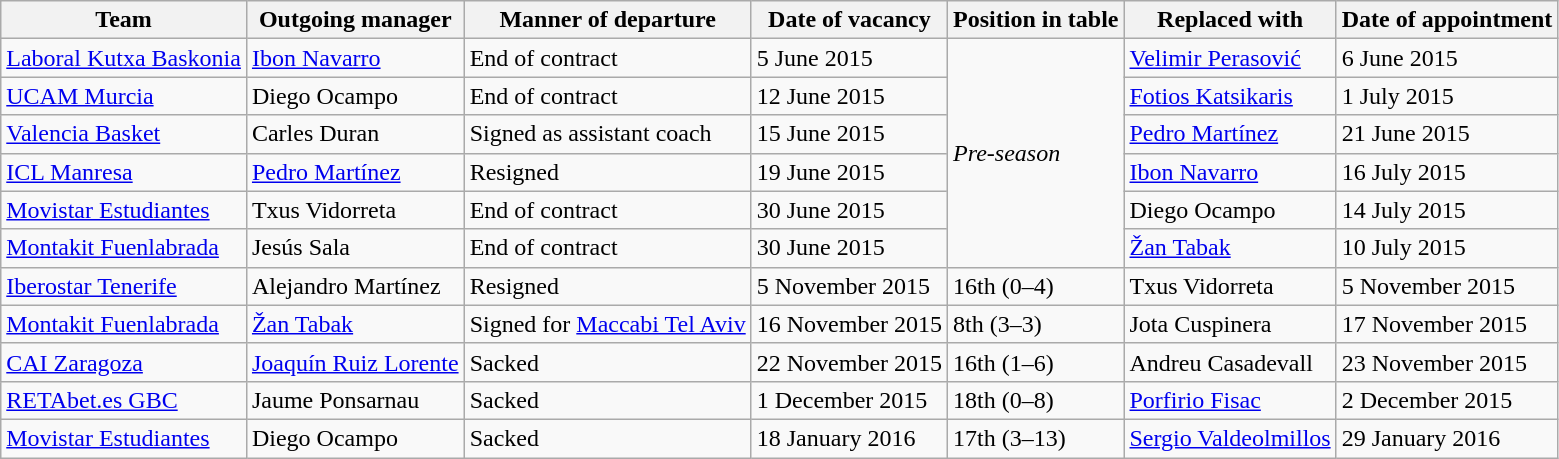<table class="wikitable sortable">
<tr>
<th>Team</th>
<th>Outgoing manager</th>
<th>Manner of departure</th>
<th>Date of vacancy</th>
<th>Position in table</th>
<th>Replaced with</th>
<th>Date of appointment</th>
</tr>
<tr>
<td><a href='#'>Laboral Kutxa Baskonia</a></td>
<td> <a href='#'>Ibon Navarro</a></td>
<td>End of contract</td>
<td>5 June 2015</td>
<td rowspan=6><em>Pre-season</em></td>
<td> <a href='#'>Velimir Perasović</a></td>
<td>6 June 2015</td>
</tr>
<tr>
<td><a href='#'>UCAM Murcia</a></td>
<td> Diego Ocampo</td>
<td>End of contract</td>
<td>12 June 2015</td>
<td> <a href='#'>Fotios Katsikaris</a></td>
<td>1 July 2015</td>
</tr>
<tr>
<td><a href='#'>Valencia Basket</a></td>
<td> Carles Duran</td>
<td>Signed as assistant coach</td>
<td>15 June 2015</td>
<td> <a href='#'>Pedro Martínez</a></td>
<td>21 June 2015</td>
</tr>
<tr>
<td><a href='#'>ICL Manresa</a></td>
<td> <a href='#'>Pedro Martínez</a></td>
<td>Resigned</td>
<td>19 June 2015</td>
<td> <a href='#'>Ibon Navarro</a></td>
<td>16 July 2015</td>
</tr>
<tr>
<td><a href='#'>Movistar Estudiantes</a></td>
<td> Txus Vidorreta</td>
<td>End of contract</td>
<td>30 June 2015</td>
<td> Diego Ocampo</td>
<td>14 July 2015</td>
</tr>
<tr>
<td><a href='#'>Montakit Fuenlabrada</a></td>
<td> Jesús Sala</td>
<td>End of contract</td>
<td>30 June 2015</td>
<td> <a href='#'>Žan Tabak</a></td>
<td>10 July 2015</td>
</tr>
<tr>
<td><a href='#'>Iberostar Tenerife</a></td>
<td> Alejandro Martínez</td>
<td>Resigned</td>
<td>5 November 2015</td>
<td>16th (0–4)</td>
<td> Txus Vidorreta</td>
<td>5 November 2015</td>
</tr>
<tr>
<td><a href='#'>Montakit Fuenlabrada</a></td>
<td> <a href='#'>Žan Tabak</a></td>
<td>Signed for <a href='#'>Maccabi Tel Aviv</a></td>
<td>16 November 2015</td>
<td>8th (3–3)</td>
<td> Jota Cuspinera</td>
<td>17 November 2015</td>
</tr>
<tr>
<td><a href='#'>CAI Zaragoza</a></td>
<td> <a href='#'>Joaquín Ruiz Lorente</a></td>
<td>Sacked</td>
<td>22 November 2015</td>
<td>16th (1–6)</td>
<td> Andreu Casadevall</td>
<td>23 November 2015</td>
</tr>
<tr>
<td><a href='#'>RETAbet.es GBC</a></td>
<td> Jaume Ponsarnau</td>
<td>Sacked</td>
<td>1 December 2015</td>
<td>18th (0–8)</td>
<td> <a href='#'>Porfirio Fisac</a></td>
<td>2 December 2015</td>
</tr>
<tr>
<td><a href='#'>Movistar Estudiantes</a></td>
<td> Diego Ocampo</td>
<td>Sacked</td>
<td>18 January 2016</td>
<td>17th (3–13)</td>
<td> <a href='#'>Sergio Valdeolmillos</a></td>
<td>29 January 2016</td>
</tr>
</table>
